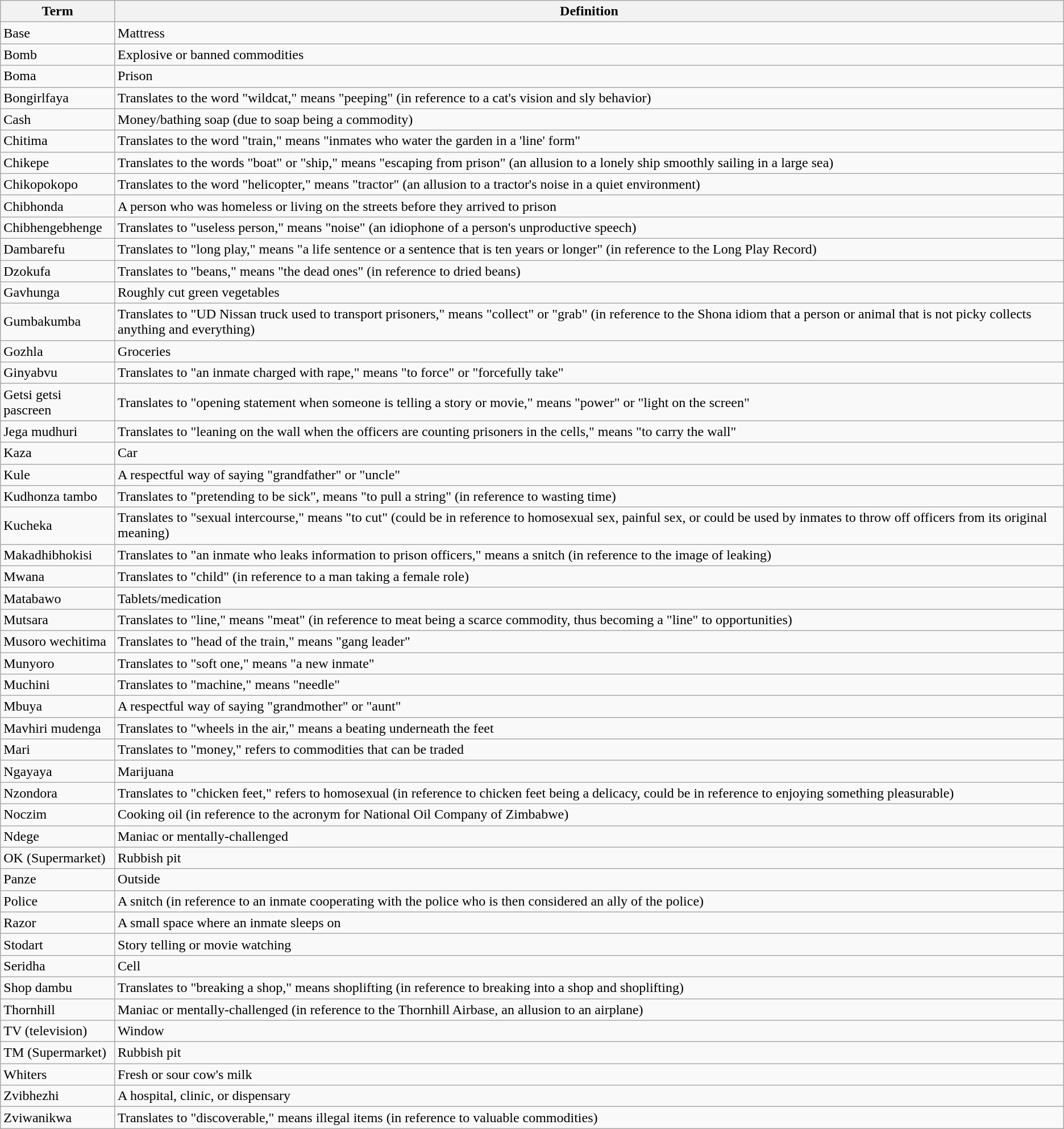<table class="wikitable">
<tr>
<th>Term</th>
<th>Definition</th>
</tr>
<tr>
<td>Base</td>
<td>Mattress</td>
</tr>
<tr>
<td>Bomb</td>
<td>Explosive or banned commodities</td>
</tr>
<tr>
<td>Boma</td>
<td>Prison</td>
</tr>
<tr>
<td>Bongirlfaya</td>
<td>Translates to the word "wildcat," means "peeping" (in reference to a cat's vision and sly behavior)</td>
</tr>
<tr>
<td>Cash</td>
<td>Money/bathing soap (due to soap being a commodity)</td>
</tr>
<tr>
<td>Chitima</td>
<td>Translates to the word "train," means "inmates who water the garden in a 'line' form"</td>
</tr>
<tr>
<td>Chikepe</td>
<td>Translates to the words "boat" or "ship,"  means "escaping from prison" (an allusion to a lonely ship smoothly sailing in a large sea)</td>
</tr>
<tr>
<td>Chikopokopo</td>
<td>Translates to the word "helicopter," means "tractor" (an allusion to a tractor's noise in a quiet environment)</td>
</tr>
<tr>
<td>Chibhonda</td>
<td>A person who was homeless or living on the streets before they arrived to prison</td>
</tr>
<tr>
<td>Chibhengebhenge</td>
<td>Translates to "useless person," means "noise" (an idiophone of a person's unproductive speech)</td>
</tr>
<tr>
<td>Dambarefu</td>
<td>Translates to "long play," means "a life sentence or a sentence that is ten years or longer" (in reference to the Long Play Record)</td>
</tr>
<tr>
<td>Dzokufa</td>
<td>Translates to "beans," means "the dead ones" (in reference to dried beans)</td>
</tr>
<tr>
<td>Gavhunga</td>
<td>Roughly cut green vegetables</td>
</tr>
<tr>
<td>Gumbakumba</td>
<td>Translates to "UD Nissan truck used to transport prisoners," means "collect" or "grab" (in reference to the Shona idiom that a person or animal that is not picky collects anything and everything)</td>
</tr>
<tr>
<td>Gozhla</td>
<td>Groceries</td>
</tr>
<tr>
<td>Ginyabvu</td>
<td>Translates to "an inmate charged with rape," means "to force" or "forcefully take"</td>
</tr>
<tr>
<td>Getsi getsi pascreen</td>
<td>Translates to "opening statement when someone is telling a story or movie," means "power" or "light on the screen"</td>
</tr>
<tr>
<td>Jega mudhuri</td>
<td>Translates to "leaning on the wall when the officers are counting prisoners in the cells," means "to carry the wall"</td>
</tr>
<tr>
<td>Kaza</td>
<td>Car</td>
</tr>
<tr>
<td>Kule</td>
<td>A respectful way of saying "grandfather" or "uncle"</td>
</tr>
<tr>
<td>Kudhonza tambo</td>
<td>Translates to "pretending to be sick", means "to pull a string" (in reference to wasting time)</td>
</tr>
<tr>
<td>Kucheka</td>
<td>Translates to "sexual intercourse," means "to cut" (could be in reference to homosexual sex, painful sex, or could be used by inmates to throw off officers from its original meaning)</td>
</tr>
<tr>
<td>Makadhibhokisi</td>
<td>Translates to "an inmate who leaks information to prison officers," means a snitch (in reference to the image of leaking)</td>
</tr>
<tr>
<td>Mwana</td>
<td>Translates to "child" (in reference to a man taking a female role)</td>
</tr>
<tr>
<td>Matabawo</td>
<td>Tablets/medication</td>
</tr>
<tr>
<td>Mutsara</td>
<td>Translates to "line," means "meat" (in reference to meat being a scarce commodity, thus becoming a "line" to opportunities)</td>
</tr>
<tr>
<td>Musoro wechitima</td>
<td>Translates to "head of the train,"  means "gang leader"</td>
</tr>
<tr>
<td>Munyoro</td>
<td>Translates to "soft one," means "a new inmate"</td>
</tr>
<tr>
<td>Muchini</td>
<td>Translates to "machine," means "needle"</td>
</tr>
<tr>
<td>Mbuya</td>
<td>A respectful way of saying "grandmother" or "aunt"</td>
</tr>
<tr>
<td>Mavhiri mudenga</td>
<td>Translates to "wheels in the air," means a beating underneath the feet</td>
</tr>
<tr>
<td>Mari</td>
<td>Translates to "money," refers to commodities that can be traded</td>
</tr>
<tr>
<td>Ngayaya</td>
<td>Marijuana</td>
</tr>
<tr>
<td>Nzondora</td>
<td>Translates to "chicken feet," refers to homosexual (in reference to chicken feet being a delicacy, could be in reference to enjoying something pleasurable)</td>
</tr>
<tr>
<td>Noczim</td>
<td>Cooking oil (in reference to the acronym for National Oil Company of Zimbabwe)</td>
</tr>
<tr>
<td>Ndege</td>
<td>Maniac or mentally-challenged</td>
</tr>
<tr>
<td>OK (Supermarket)</td>
<td>Rubbish pit</td>
</tr>
<tr>
<td>Panze</td>
<td>Outside</td>
</tr>
<tr>
<td>Police</td>
<td>A snitch (in reference to an inmate cooperating with the police who is then considered an ally of the police)</td>
</tr>
<tr>
<td>Razor</td>
<td>A small space where an inmate sleeps on</td>
</tr>
<tr>
<td>Stodart</td>
<td>Story telling or movie watching</td>
</tr>
<tr>
<td>Seridha</td>
<td>Cell</td>
</tr>
<tr>
<td>Shop dambu</td>
<td>Translates to "breaking a shop," means shoplifting (in reference to breaking into a shop and shoplifting)</td>
</tr>
<tr>
<td>Thornhill</td>
<td>Maniac or mentally-challenged (in reference to the Thornhill Airbase, an allusion to an airplane)</td>
</tr>
<tr>
<td>TV (television)</td>
<td>Window</td>
</tr>
<tr>
<td>TM (Supermarket)</td>
<td>Rubbish pit</td>
</tr>
<tr>
<td>Whiters</td>
<td>Fresh or sour cow's milk</td>
</tr>
<tr>
<td>Zvibhezhi</td>
<td>A hospital, clinic, or dispensary</td>
</tr>
<tr>
<td>Zviwanikwa</td>
<td>Translates to "discoverable," means illegal items (in reference to valuable commodities)</td>
</tr>
</table>
